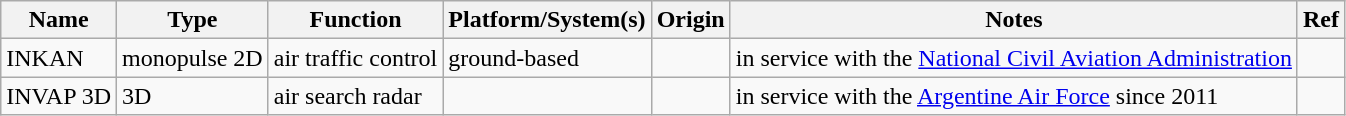<table class="wikitable sortable">
<tr>
<th>Name</th>
<th>Type</th>
<th>Function</th>
<th>Platform/System(s)</th>
<th>Origin</th>
<th>Notes</th>
<th>Ref</th>
</tr>
<tr>
<td>INKAN</td>
<td>monopulse 2D</td>
<td>air traffic control</td>
<td>ground-based</td>
<td></td>
<td>in service with the <a href='#'>National Civil Aviation Administration</a></td>
<td></td>
</tr>
<tr>
<td>INVAP 3D</td>
<td>3D</td>
<td>air search radar</td>
<td></td>
<td></td>
<td>in service with the <a href='#'>Argentine Air Force</a> since 2011</td>
<td></td>
</tr>
</table>
